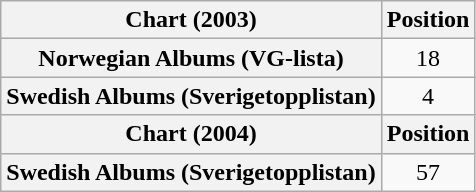<table class="wikitable sortable plainrowheaders" style="text-align:center;">
<tr>
<th scope="col">Chart (2003)</th>
<th scope="col">Position</th>
</tr>
<tr>
<th scope="row">Norwegian Albums (VG-lista)</th>
<td>18</td>
</tr>
<tr>
<th scope="row">Swedish Albums (Sverigetopplistan)</th>
<td>4</td>
</tr>
<tr>
<th scope="col">Chart (2004)</th>
<th scope="col">Position</th>
</tr>
<tr>
<th scope="row">Swedish Albums (Sverigetopplistan)</th>
<td>57</td>
</tr>
</table>
